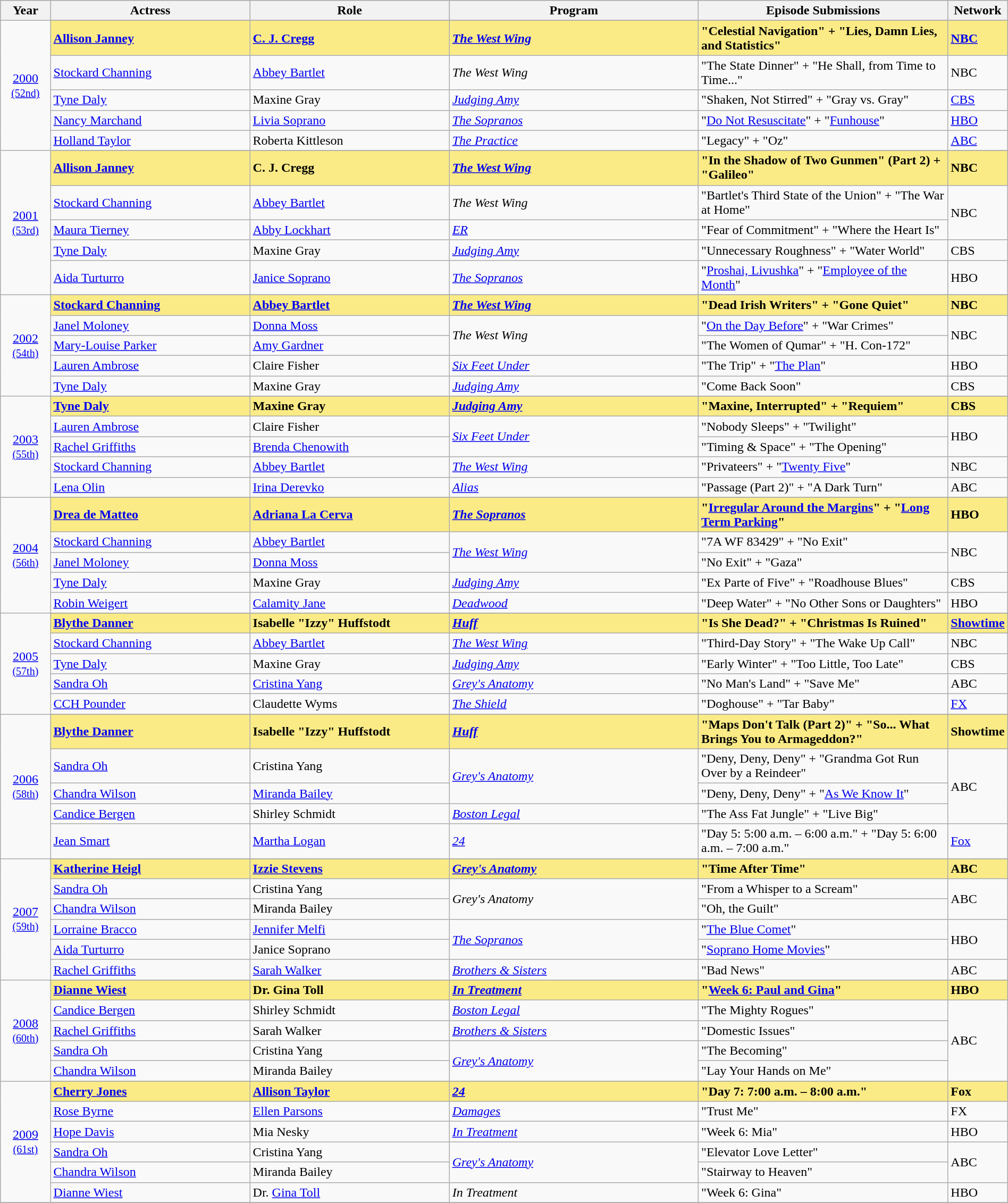<table class="wikitable" style="width:100%">
<tr style="background:#bebebe;">
<th style="width:5%;">Year</th>
<th style="width:20%;">Actress</th>
<th style="width:20%;">Role</th>
<th style="width:25%;">Program</th>
<th style="width:25%;">Episode Submissions</th>
<th style="width:5%;">Network</th>
</tr>
<tr>
<td rowspan=6 style="text-align:center"><a href='#'>2000</a><br><small><a href='#'>(52nd)</a></small></td>
</tr>
<tr style="background:#FAEB86">
<td><strong><a href='#'>Allison Janney</a></strong></td>
<td><strong><a href='#'>C. J. Cregg</a></strong></td>
<td><strong><em><a href='#'>The West Wing</a></em></strong></td>
<td><strong>"Celestial Navigation" + "Lies, Damn Lies, and Statistics"</strong></td>
<td><strong><a href='#'>NBC</a></strong></td>
</tr>
<tr>
<td><a href='#'>Stockard Channing</a></td>
<td><a href='#'>Abbey Bartlet</a></td>
<td><em>The West Wing</em></td>
<td>"The State Dinner" + "He Shall, from Time to Time..."</td>
<td>NBC</td>
</tr>
<tr>
<td><a href='#'>Tyne Daly</a></td>
<td>Maxine Gray</td>
<td><em><a href='#'>Judging Amy</a></em></td>
<td>"Shaken, Not Stirred" + "Gray vs. Gray"</td>
<td><a href='#'>CBS</a></td>
</tr>
<tr>
<td><a href='#'>Nancy Marchand</a></td>
<td><a href='#'>Livia Soprano</a></td>
<td><em><a href='#'>The Sopranos</a></em></td>
<td>"<a href='#'>Do Not Resuscitate</a>" + "<a href='#'>Funhouse</a>"</td>
<td><a href='#'>HBO</a></td>
</tr>
<tr>
<td><a href='#'>Holland Taylor</a></td>
<td>Roberta Kittleson</td>
<td><em><a href='#'>The Practice</a></em></td>
<td>"Legacy" + "Oz"</td>
<td><a href='#'>ABC</a></td>
</tr>
<tr>
<td rowspan=6 style="text-align:center"><a href='#'>2001</a><br><small><a href='#'>(53rd)</a></small></td>
</tr>
<tr style="background:#FAEB86">
<td><strong><a href='#'>Allison Janney</a></strong></td>
<td><strong>C. J. Cregg</strong></td>
<td><strong><em><a href='#'>The West Wing</a></em></strong></td>
<td><strong>"In the Shadow of Two Gunmen" (Part 2) + "Galileo"</strong></td>
<td><strong>NBC</strong></td>
</tr>
<tr>
<td><a href='#'>Stockard Channing</a></td>
<td><a href='#'>Abbey Bartlet</a></td>
<td><em>The West Wing</em></td>
<td>"Bartlet's Third State of the Union" + "The War at Home"</td>
<td rowspan="2">NBC</td>
</tr>
<tr>
<td><a href='#'>Maura Tierney</a></td>
<td><a href='#'>Abby Lockhart</a></td>
<td><em><a href='#'>ER</a></em></td>
<td>"Fear of Commitment" + "Where the Heart Is"</td>
</tr>
<tr>
<td><a href='#'>Tyne Daly</a></td>
<td>Maxine Gray</td>
<td><em><a href='#'>Judging Amy</a></em></td>
<td>"Unnecessary Roughness" + "Water World"</td>
<td>CBS</td>
</tr>
<tr>
<td><a href='#'>Aida Turturro</a></td>
<td><a href='#'>Janice Soprano</a></td>
<td><em><a href='#'>The Sopranos</a></em></td>
<td>"<a href='#'>Proshai, Livushka</a>" + "<a href='#'>Employee of the Month</a>"</td>
<td>HBO</td>
</tr>
<tr>
<td rowspan=6 style="text-align:center"><a href='#'>2002</a><br><small><a href='#'>(54th)</a></small></td>
</tr>
<tr style="background:#FAEB86">
<td><strong><a href='#'>Stockard Channing</a></strong></td>
<td><strong><a href='#'>Abbey Bartlet</a></strong></td>
<td><strong><em><a href='#'>The West Wing</a></em></strong></td>
<td><strong>"Dead Irish Writers" + "Gone Quiet"</strong></td>
<td><strong>NBC</strong></td>
</tr>
<tr>
<td><a href='#'>Janel Moloney</a></td>
<td><a href='#'>Donna Moss</a></td>
<td rowspan="2"><em>The West Wing</em></td>
<td>"<a href='#'>On the Day Before</a>" + "War Crimes"</td>
<td rowspan="2">NBC</td>
</tr>
<tr>
<td><a href='#'>Mary-Louise Parker</a></td>
<td><a href='#'>Amy Gardner</a></td>
<td>"The Women of Qumar" + "H. Con-172"</td>
</tr>
<tr>
<td><a href='#'>Lauren Ambrose</a></td>
<td>Claire Fisher</td>
<td><em><a href='#'>Six Feet Under</a></em></td>
<td>"The Trip" + "<a href='#'>The Plan</a>"</td>
<td>HBO</td>
</tr>
<tr>
<td><a href='#'>Tyne Daly</a></td>
<td>Maxine Gray</td>
<td><em><a href='#'>Judging Amy</a></em></td>
<td>"Come Back Soon"</td>
<td>CBS</td>
</tr>
<tr>
<td rowspan=6 style="text-align:center"><a href='#'>2003</a><br><small><a href='#'>(55th)</a></small></td>
</tr>
<tr style="background:#FAEB86">
<td><strong><a href='#'>Tyne Daly</a></strong></td>
<td><strong>Maxine Gray</strong></td>
<td><strong><em><a href='#'>Judging Amy</a></em></strong></td>
<td><strong>"Maxine, Interrupted" + "Requiem"</strong></td>
<td><strong>CBS</strong></td>
</tr>
<tr>
<td><a href='#'>Lauren Ambrose</a></td>
<td>Claire Fisher</td>
<td rowspan="2"><em><a href='#'>Six Feet Under</a></em></td>
<td>"Nobody Sleeps" + "Twilight"</td>
<td rowspan="2">HBO</td>
</tr>
<tr>
<td><a href='#'>Rachel Griffiths</a></td>
<td><a href='#'>Brenda Chenowith</a></td>
<td>"Timing & Space" + "The Opening"</td>
</tr>
<tr>
<td><a href='#'>Stockard Channing</a></td>
<td><a href='#'>Abbey Bartlet</a></td>
<td><em><a href='#'>The West Wing</a></em></td>
<td>"Privateers" + "<a href='#'>Twenty Five</a>"</td>
<td>NBC</td>
</tr>
<tr>
<td><a href='#'>Lena Olin</a></td>
<td><a href='#'>Irina Derevko</a></td>
<td><em><a href='#'>Alias</a></em></td>
<td>"Passage (Part 2)" + "A Dark Turn"</td>
<td>ABC</td>
</tr>
<tr>
<td rowspan=6 style="text-align:center"><a href='#'>2004</a><br><small><a href='#'>(56th)</a></small></td>
</tr>
<tr style="background:#FAEB86">
<td><strong><a href='#'>Drea de Matteo</a></strong></td>
<td><strong><a href='#'>Adriana La Cerva</a></strong></td>
<td><strong><em><a href='#'>The Sopranos</a></em></strong></td>
<td><strong>"<a href='#'>Irregular Around the Margins</a>" + "<a href='#'>Long Term Parking</a>"</strong></td>
<td><strong>HBO</strong></td>
</tr>
<tr>
<td><a href='#'>Stockard Channing</a></td>
<td><a href='#'>Abbey Bartlet</a></td>
<td rowspan="2"><em><a href='#'>The West Wing</a></em></td>
<td>"7A WF 83429" + "No Exit"</td>
<td rowspan="2">NBC</td>
</tr>
<tr>
<td><a href='#'>Janel Moloney</a></td>
<td><a href='#'>Donna Moss</a></td>
<td>"No Exit" + "Gaza"</td>
</tr>
<tr>
<td><a href='#'>Tyne Daly</a></td>
<td>Maxine Gray</td>
<td><em><a href='#'>Judging Amy</a></em></td>
<td>"Ex Parte of Five" + "Roadhouse Blues"</td>
<td>CBS</td>
</tr>
<tr>
<td><a href='#'>Robin Weigert</a></td>
<td><a href='#'>Calamity Jane</a></td>
<td><em><a href='#'>Deadwood</a></em></td>
<td>"Deep Water" + "No Other Sons or Daughters"</td>
<td>HBO</td>
</tr>
<tr>
<td rowspan=6 style="text-align:center"><a href='#'>2005</a><br><small><a href='#'>(57th)</a></small></td>
</tr>
<tr style="background:#FAEB86">
<td><strong><a href='#'>Blythe Danner</a></strong></td>
<td><strong>Isabelle "Izzy" Huffstodt</strong></td>
<td><strong><em><a href='#'>Huff</a></em></strong></td>
<td><strong>"Is She Dead?" + "Christmas Is Ruined"</strong></td>
<td><strong><a href='#'>Showtime</a></strong></td>
</tr>
<tr>
<td><a href='#'>Stockard Channing</a></td>
<td><a href='#'>Abbey Bartlet</a></td>
<td><em><a href='#'>The West Wing</a></em></td>
<td>"Third-Day Story" + "The Wake Up Call"</td>
<td>NBC</td>
</tr>
<tr>
<td><a href='#'>Tyne Daly</a></td>
<td>Maxine Gray</td>
<td><em><a href='#'>Judging Amy</a></em></td>
<td>"Early Winter" + "Too Little, Too Late"</td>
<td>CBS</td>
</tr>
<tr>
<td><a href='#'>Sandra Oh</a></td>
<td><a href='#'>Cristina Yang</a></td>
<td><em><a href='#'>Grey's Anatomy</a></em></td>
<td>"No Man's Land" + "Save Me"</td>
<td>ABC</td>
</tr>
<tr>
<td><a href='#'>CCH Pounder</a></td>
<td>Claudette Wyms</td>
<td><em><a href='#'>The Shield</a></em></td>
<td>"Doghouse" + "Tar Baby"</td>
<td><a href='#'>FX</a></td>
</tr>
<tr>
<td rowspan=6 style="text-align:center"><a href='#'>2006</a><br><small><a href='#'>(58th)</a></small></td>
</tr>
<tr style="background:#FAEB86">
<td><strong><a href='#'>Blythe Danner</a></strong></td>
<td><strong>Isabelle "Izzy" Huffstodt</strong></td>
<td><strong><em><a href='#'>Huff</a></em></strong></td>
<td><strong>"Maps Don't Talk (Part 2)" + "So... What Brings You to Armageddon?"</strong></td>
<td><strong>Showtime</strong></td>
</tr>
<tr>
<td><a href='#'>Sandra Oh</a></td>
<td>Cristina Yang</td>
<td rowspan="2"><em><a href='#'>Grey's Anatomy</a></em></td>
<td>"Deny, Deny, Deny" + "Grandma Got Run Over by a Reindeer"</td>
<td rowspan="3">ABC</td>
</tr>
<tr>
<td><a href='#'>Chandra Wilson</a></td>
<td><a href='#'>Miranda Bailey</a></td>
<td>"Deny, Deny, Deny" + "<a href='#'>As We Know It</a>"</td>
</tr>
<tr>
<td><a href='#'>Candice Bergen</a></td>
<td>Shirley Schmidt</td>
<td><em><a href='#'>Boston Legal</a></em></td>
<td>"The Ass Fat Jungle" + "Live Big"</td>
</tr>
<tr>
<td><a href='#'>Jean Smart</a></td>
<td><a href='#'>Martha Logan</a></td>
<td><em><a href='#'>24</a></em></td>
<td>"Day 5: 5:00 a.m. – 6:00 a.m." + "Day 5: 6:00 a.m. – 7:00 a.m."</td>
<td><a href='#'>Fox</a></td>
</tr>
<tr>
<td rowspan=7 style="text-align:center"><a href='#'>2007</a><br><small><a href='#'>(59th)</a></small></td>
</tr>
<tr style="background:#FAEB86">
<td><strong><a href='#'>Katherine Heigl</a></strong></td>
<td><strong><a href='#'>Izzie Stevens</a></strong></td>
<td><strong><em><a href='#'>Grey's Anatomy</a></em></strong></td>
<td><strong>"Time After Time"</strong></td>
<td><strong>ABC</strong></td>
</tr>
<tr>
<td><a href='#'>Sandra Oh</a></td>
<td>Cristina Yang</td>
<td rowspan="2"><em>Grey's Anatomy</em></td>
<td>"From a Whisper to a Scream"</td>
<td rowspan="2">ABC</td>
</tr>
<tr>
<td><a href='#'>Chandra Wilson</a></td>
<td>Miranda Bailey</td>
<td>"Oh, the Guilt"</td>
</tr>
<tr>
<td><a href='#'>Lorraine Bracco</a></td>
<td><a href='#'>Jennifer Melfi</a></td>
<td rowspan="2"><em><a href='#'>The Sopranos</a></em></td>
<td>"<a href='#'>The Blue Comet</a>"</td>
<td rowspan="2">HBO</td>
</tr>
<tr>
<td><a href='#'>Aida Turturro</a></td>
<td>Janice Soprano</td>
<td>"<a href='#'>Soprano Home Movies</a>"</td>
</tr>
<tr>
<td><a href='#'>Rachel Griffiths</a></td>
<td><a href='#'>Sarah Walker</a></td>
<td><em><a href='#'>Brothers & Sisters</a></em></td>
<td>"Bad News"</td>
<td>ABC</td>
</tr>
<tr>
<td rowspan=6 style="text-align:center"><a href='#'>2008</a><br><small><a href='#'>(60th)</a></small></td>
</tr>
<tr style="background:#FAEB86">
<td><strong><a href='#'>Dianne Wiest</a></strong></td>
<td><strong>Dr. Gina Toll</strong></td>
<td><strong><em><a href='#'>In Treatment</a></em></strong></td>
<td><strong>"<a href='#'>Week 6: Paul and Gina</a>"</strong></td>
<td><strong>HBO</strong></td>
</tr>
<tr>
<td><a href='#'>Candice Bergen</a></td>
<td>Shirley Schmidt</td>
<td><em><a href='#'>Boston Legal</a></em></td>
<td>"The Mighty Rogues"</td>
<td rowspan=4>ABC</td>
</tr>
<tr>
<td><a href='#'>Rachel Griffiths</a></td>
<td>Sarah Walker</td>
<td><em><a href='#'>Brothers & Sisters</a></em></td>
<td>"Domestic Issues"</td>
</tr>
<tr>
<td><a href='#'>Sandra Oh</a></td>
<td>Cristina Yang</td>
<td rowspan=2><em><a href='#'>Grey's Anatomy</a></em></td>
<td>"The Becoming"</td>
</tr>
<tr>
<td><a href='#'>Chandra Wilson</a></td>
<td>Miranda Bailey</td>
<td>"Lay Your Hands on Me"</td>
</tr>
<tr>
<td rowspan=7 style="text-align:center"><a href='#'>2009</a><br><small><a href='#'>(61st)</a></small></td>
</tr>
<tr style="background:#FAEB86">
<td><strong><a href='#'>Cherry Jones</a></strong></td>
<td><strong><a href='#'>Allison Taylor</a></strong></td>
<td><strong><em><a href='#'>24</a></em></strong></td>
<td><strong>"Day 7: 7:00 a.m. – 8:00 a.m."</strong></td>
<td><strong>Fox</strong></td>
</tr>
<tr>
<td><a href='#'>Rose Byrne</a></td>
<td><a href='#'>Ellen Parsons</a></td>
<td><em><a href='#'>Damages</a></em></td>
<td>"Trust Me"</td>
<td>FX</td>
</tr>
<tr>
<td><a href='#'>Hope Davis</a></td>
<td>Mia Nesky</td>
<td><em><a href='#'>In Treatment</a></em></td>
<td>"Week 6: Mia"</td>
<td>HBO</td>
</tr>
<tr>
<td><a href='#'>Sandra Oh</a></td>
<td>Cristina Yang</td>
<td rowspan="2"><em><a href='#'>Grey's Anatomy</a></em></td>
<td>"Elevator Love Letter"</td>
<td rowspan="2">ABC</td>
</tr>
<tr>
<td><a href='#'>Chandra Wilson</a></td>
<td>Miranda Bailey</td>
<td>"Stairway to Heaven"</td>
</tr>
<tr>
<td><a href='#'>Dianne Wiest</a></td>
<td>Dr. <a href='#'>Gina Toll</a></td>
<td><em>In Treatment</em></td>
<td>"Week 6: Gina"</td>
<td>HBO</td>
</tr>
<tr>
</tr>
</table>
